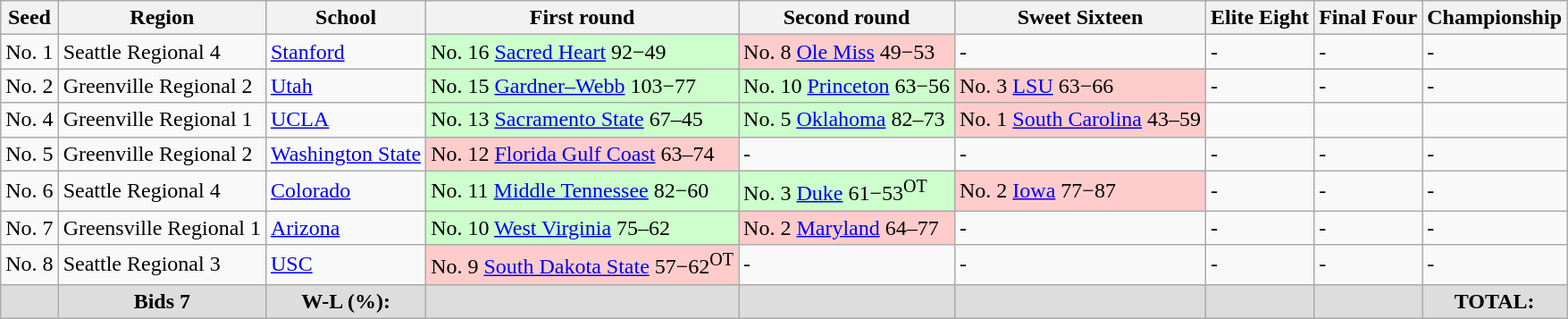<table class="sortable wikitable" style="white-space:nowrap; font-size:100%;">
<tr>
<th>Seed</th>
<th>Region</th>
<th>School</th>
<th>First round</th>
<th>Second round</th>
<th>Sweet Sixteen</th>
<th>Elite Eight</th>
<th>Final Four</th>
<th>Championship</th>
</tr>
<tr>
<td>No. 1</td>
<td>Seattle Regional 4</td>
<td><a href='#'>Stanford</a></td>
<td style="background:#cfc;">No. 16 <a href='#'>Sacred Heart</a> 92−49</td>
<td style="background:#fcc;">No. 8 <a href='#'>Ole Miss</a> 49−53</td>
<td>-</td>
<td>-</td>
<td>-</td>
<td>-</td>
</tr>
<tr>
<td>No. 2</td>
<td>Greenville Regional 2</td>
<td><a href='#'>Utah</a></td>
<td style="background:#cfc;">No. 15 <a href='#'>Gardner–Webb</a> 103−77</td>
<td style="background:#cfc;">No. 10 <a href='#'>Princeton</a> 63−56</td>
<td style="background:#fcc;">No. 3 <a href='#'>LSU</a> 63−66</td>
<td>-</td>
<td>-</td>
<td>-</td>
</tr>
<tr>
<td>No. 4</td>
<td>Greenville Regional 1</td>
<td><a href='#'>UCLA</a></td>
<td style="background:#cfc;">No. 13 <a href='#'>Sacramento State</a> 67–45</td>
<td style="background:#cfc;">No. 5 <a href='#'>Oklahoma</a> 82–73</td>
<td style="background:#fcc;">No. 1 <a href='#'>South Carolina</a> 43–59</td>
<td></td>
<td></td>
<td></td>
</tr>
<tr>
<td>No. 5</td>
<td>Greenville Regional 2</td>
<td><a href='#'>Washington State</a></td>
<td style="background:#fcc;">No. 12 <a href='#'>Florida Gulf Coast</a> 63–74</td>
<td>-</td>
<td>-</td>
<td>-</td>
<td>-</td>
<td>-</td>
</tr>
<tr>
<td>No. 6</td>
<td>Seattle Regional 4</td>
<td><a href='#'>Colorado</a></td>
<td style="background:#cfc;">No. 11 <a href='#'>Middle Tennessee</a> 82−60</td>
<td style="background:#cfc;">No. 3 <a href='#'>Duke</a> 61−53<sup>OT</sup></td>
<td style="background:#fcc;">No. 2 <a href='#'>Iowa</a> 77−87</td>
<td>-</td>
<td>-</td>
<td>-</td>
</tr>
<tr>
<td>No. 7</td>
<td>Greensville Regional 1</td>
<td><a href='#'>Arizona</a></td>
<td style="background:#cfc;">No. 10 <a href='#'>West Virginia</a> 75–62</td>
<td style="background:#fcc;">No. 2 <a href='#'>Maryland</a> 64–77</td>
<td>-</td>
<td>-</td>
<td>-</td>
<td>-</td>
</tr>
<tr>
<td>No. 8</td>
<td>Seattle Regional 3</td>
<td><a href='#'>USC</a></td>
<td style="background:#fcc;">No. 9 <a href='#'>South Dakota State</a> 57−62<sup>OT</sup></td>
<td>-</td>
<td>-</td>
<td>-</td>
<td>-</td>
<td>-</td>
</tr>
<tr class="sortbottom" style="text-align:center; background:#ddd;">
<td></td>
<td><strong>Bids 7</strong></td>
<td><strong>W-L (%):</strong></td>
<td></td>
<td></td>
<td></td>
<td></td>
<td></td>
<td><strong>TOTAL:</strong> </td>
</tr>
</table>
